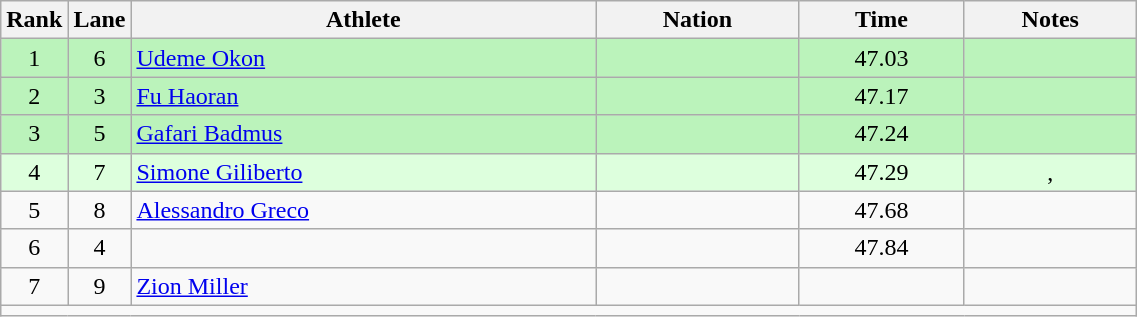<table class="wikitable sortable" style="text-align:center;width: 60%;">
<tr>
<th scope="col" style="width: 10px;">Rank</th>
<th scope="col" style="width: 10px;">Lane</th>
<th scope="col">Athlete</th>
<th scope="col">Nation</th>
<th scope="col">Time</th>
<th scope="col">Notes</th>
</tr>
<tr bgcolor=bbf3bb>
<td>1</td>
<td>6</td>
<td align=left><a href='#'>Udeme Okon</a></td>
<td align=left></td>
<td>47.03</td>
<td></td>
</tr>
<tr bgcolor=bbf3bb>
<td>2</td>
<td>3</td>
<td align=left><a href='#'>Fu Haoran</a></td>
<td align=left></td>
<td>47.17</td>
<td></td>
</tr>
<tr bgcolor=bbf3bb>
<td>3</td>
<td>5</td>
<td align=left><a href='#'>Gafari Badmus</a></td>
<td align=left></td>
<td>47.24</td>
<td></td>
</tr>
<tr bgcolor=ddffdd>
<td>4</td>
<td>7</td>
<td align=left><a href='#'>Simone Giliberto</a></td>
<td align=left></td>
<td>47.29</td>
<td>, </td>
</tr>
<tr>
<td>5</td>
<td>8</td>
<td align=left><a href='#'>Alessandro Greco</a></td>
<td align=left></td>
<td>47.68</td>
<td></td>
</tr>
<tr>
<td>6</td>
<td>4</td>
<td align=left></td>
<td align=left></td>
<td>47.84</td>
<td></td>
</tr>
<tr>
<td>7</td>
<td>9</td>
<td align=left><a href='#'>Zion Miller</a></td>
<td align=left></td>
<td></td>
<td></td>
</tr>
<tr class="sortbottom">
<td colspan="6"></td>
</tr>
</table>
